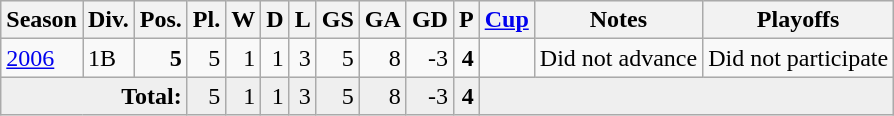<table class="wikitable">
<tr style="background:#efefef;">
<th>Season</th>
<th>Div.</th>
<th>Pos.</th>
<th>Pl.</th>
<th>W</th>
<th>D</th>
<th>L</th>
<th>GS</th>
<th>GA</th>
<th>GD</th>
<th>P</th>
<th><a href='#'>Cup</a></th>
<th>Notes</th>
<th>Playoffs</th>
</tr>
<tr>
<td><a href='#'>2006</a></td>
<td>1B</td>
<td align=right><strong>5</strong></td>
<td align=right>5</td>
<td align=right>1</td>
<td align=right>1</td>
<td align=right>3</td>
<td align=right>5</td>
<td align=right>8</td>
<td align=right>-3</td>
<td align=right><strong>4</strong></td>
<td></td>
<td>Did not advance</td>
<td>Did not participate</td>
</tr>
<tr style="background:#efefef">
<td align=right colspan=3><strong>Total:</strong></td>
<td align=right>5</td>
<td align=right>1</td>
<td align=right>1</td>
<td align=right>3</td>
<td align=right>5</td>
<td align=right>8</td>
<td align=right>-3</td>
<td align=right><strong>4</strong></td>
<td colspan=3 bgcolor=#efefef></td>
</tr>
</table>
